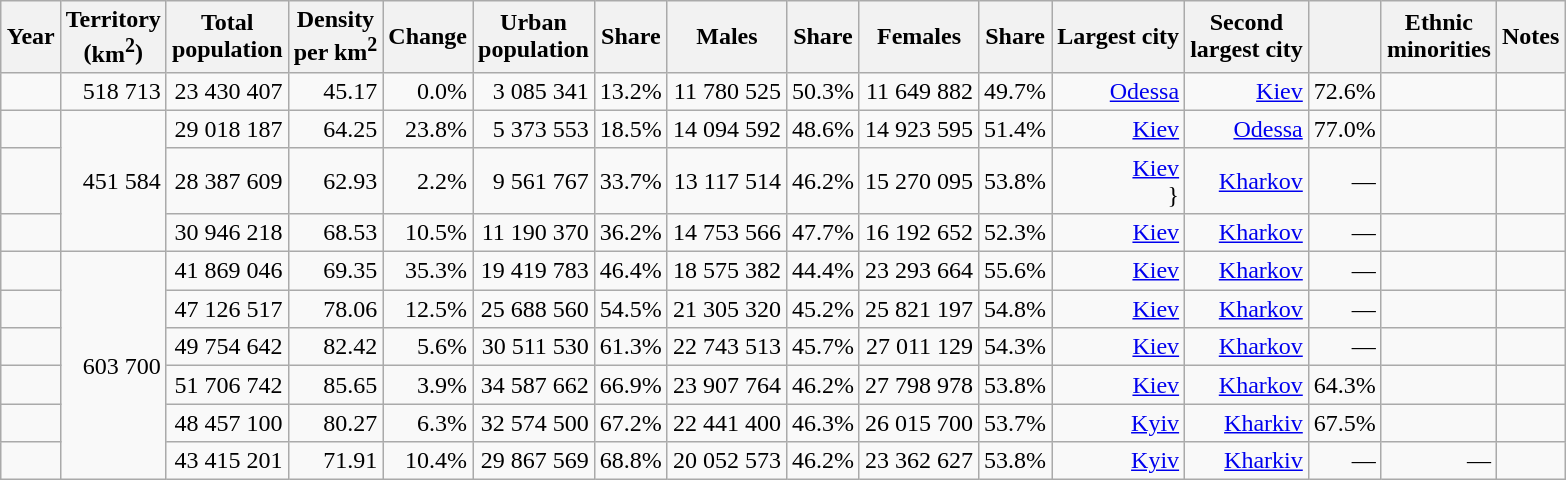<table class="sortable wikitable" style="margin: auto;">
<tr>
<th>Year</th>
<th>Territory<br>(<strong>km<sup>2</sup></strong>)</th>
<th>Total<br>population</th>
<th>Density<br>per km<sup>2</sup></th>
<th>Change</th>
<th>Urban<br>population</th>
<th>Share</th>
<th>Males</th>
<th>Share</th>
<th>Females</th>
<th>Share</th>
<th>Largest city</th>
<th>Second<br>largest city</th>
<th></th>
<th>Ethnic<br>minorities</th>
<th>Notes</th>
</tr>
<tr align="right">
<td></td>
<td>518 713</td>
<td>23 430 407</td>
<td> 45.17</td>
<td> 0.0%</td>
<td>3 085 341</td>
<td> 13.2%</td>
<td>11 780 525</td>
<td> 50.3%</td>
<td>11 649 882</td>
<td> 49.7%</td>
<td> <a href='#'>Odessa</a><br></td>
<td> <a href='#'>Kiev</a><br></td>
<td> 72.6%</td>
<td></td>
<td align="left"></td>
</tr>
<tr align="right">
<td></td>
<td rowspan="3">451 584</td>
<td>29 018 187</td>
<td> 64.25</td>
<td> 23.8%</td>
<td>5 373 553</td>
<td> 18.5%</td>
<td>14 094 592</td>
<td> 48.6%</td>
<td>14 923 595</td>
<td> 51.4%</td>
<td><a href='#'>Kiev</a><br></td>
<td><a href='#'>Odessa</a><br></td>
<td> 77.0%</td>
<td></td>
<td align="left"></td>
</tr>
<tr align="right">
<td></td>
<td>28 387 609</td>
<td> 62.93</td>
<td> 2.2%</td>
<td>9 561 767</td>
<td> 33.7%</td>
<td>13 117 514</td>
<td> 46.2%</td>
<td>15 270 095</td>
<td> 53.8%</td>
<td><a href='#'>Kiev</a><br>}</td>
<td><a href='#'>Kharkov</a><br></td>
<td>—</td>
<td></td>
<td align="left"></td>
</tr>
<tr align="right">
<td></td>
<td>30 946 218</td>
<td> 68.53</td>
<td> 10.5%</td>
<td>11 190 370</td>
<td> 36.2%</td>
<td>14 753 566</td>
<td> 47.7%</td>
<td>16 192 652</td>
<td> 52.3%</td>
<td><a href='#'>Kiev</a><br></td>
<td><a href='#'>Kharkov</a><br></td>
<td>—</td>
<td></td>
<td align="left"></td>
</tr>
<tr align="right">
<td></td>
<td rowspan="6">603 700</td>
<td>41 869 046</td>
<td> 69.35</td>
<td> 35.3%</td>
<td>19 419 783</td>
<td> 46.4%</td>
<td>18 575 382</td>
<td> 44.4%</td>
<td>23 293 664</td>
<td> 55.6%</td>
<td><a href='#'>Kiev</a><br></td>
<td><a href='#'>Kharkov</a><br></td>
<td>—</td>
<td></td>
<td align="left"></td>
</tr>
<tr align="right">
<td></td>
<td>47 126 517</td>
<td> 78.06</td>
<td> 12.5%</td>
<td>25 688 560</td>
<td> 54.5%</td>
<td>21 305 320</td>
<td> 45.2%</td>
<td>25 821 197</td>
<td> 54.8%</td>
<td> <a href='#'>Kiev</a><br></td>
<td> <a href='#'>Kharkov</a><br></td>
<td>—</td>
<td></td>
<td align="left"></td>
</tr>
<tr align="right">
<td></td>
<td>49 754 642</td>
<td> 82.42</td>
<td> 5.6%</td>
<td>30 511 530</td>
<td> 61.3%</td>
<td>22 743 513</td>
<td> 45.7%</td>
<td>27 011 129</td>
<td> 54.3%</td>
<td> <a href='#'>Kiev</a><br></td>
<td> <a href='#'>Kharkov</a><br></td>
<td>—</td>
<td></td>
<td align="left"></td>
</tr>
<tr align="right">
<td></td>
<td>51 706 742</td>
<td> 85.65</td>
<td> 3.9%</td>
<td>34 587 662</td>
<td> 66.9%</td>
<td>23 907 764</td>
<td> 46.2%</td>
<td>27 798 978</td>
<td> 53.8%</td>
<td> <a href='#'>Kiev</a><br></td>
<td> <a href='#'>Kharkov</a><br></td>
<td> 64.3%</td>
<td></td>
<td align="left"></td>
</tr>
<tr align="right">
<td></td>
<td>48 457 100</td>
<td> 80.27</td>
<td> 6.3%</td>
<td>32 574 500</td>
<td> 67.2%</td>
<td>22 441 400</td>
<td> 46.3%</td>
<td>26 015 700</td>
<td> 53.7%</td>
<td> <a href='#'>Kyiv</a><br></td>
<td> <a href='#'>Kharkiv</a><br></td>
<td> 67.5%</td>
<td></td>
<td align="left"></td>
</tr>
<tr align="right">
<td></td>
<td>43 415 201</td>
<td> 71.91</td>
<td> 10.4%</td>
<td>29 867 569</td>
<td> 68.8%</td>
<td>20 052 573</td>
<td> 46.2%</td>
<td>23 362 627</td>
<td> 53.8%</td>
<td> <a href='#'>Kyiv</a><br></td>
<td> <a href='#'>Kharkiv</a><br></td>
<td>—</td>
<td>—</td>
<td align="left"></td>
</tr>
</table>
